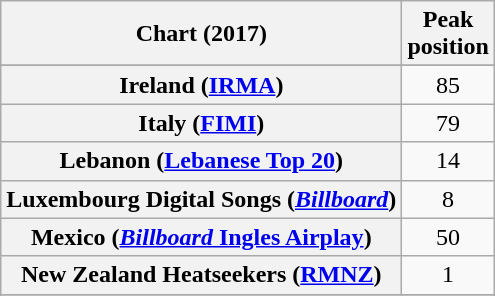<table class="wikitable sortable plainrowheaders" style="text-align:center">
<tr>
<th scope="col">Chart (2017)</th>
<th scope="col">Peak<br> position</th>
</tr>
<tr>
</tr>
<tr>
</tr>
<tr>
</tr>
<tr>
</tr>
<tr>
</tr>
<tr>
</tr>
<tr>
</tr>
<tr>
</tr>
<tr>
</tr>
<tr>
</tr>
<tr>
</tr>
<tr>
<th scope="row">Ireland (<a href='#'>IRMA</a>)</th>
<td>85</td>
</tr>
<tr>
<th scope="row">Italy (<a href='#'>FIMI</a>)</th>
<td>79</td>
</tr>
<tr>
<th scope="row">Lebanon (<a href='#'>Lebanese Top 20</a>)</th>
<td>14</td>
</tr>
<tr>
<th scope="row">Luxembourg Digital Songs (<em><a href='#'>Billboard</a></em>)</th>
<td>8</td>
</tr>
<tr>
<th scope="row">Mexico (<a href='#'><em>Billboard</em> Ingles Airplay</a>)</th>
<td style="text-align:center;">50</td>
</tr>
<tr>
<th scope="row">New Zealand Heatseekers (<a href='#'>RMNZ</a>)</th>
<td>1</td>
</tr>
<tr>
</tr>
<tr>
</tr>
<tr>
</tr>
<tr>
</tr>
<tr>
</tr>
<tr>
</tr>
<tr>
</tr>
<tr>
</tr>
<tr>
</tr>
<tr>
</tr>
</table>
